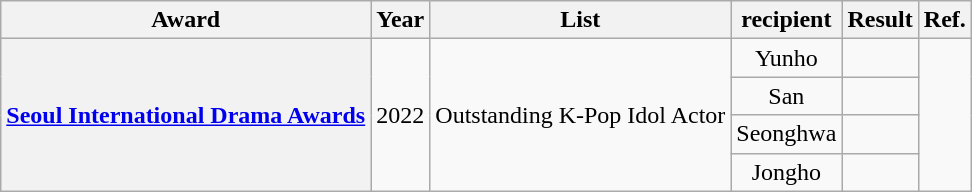<table class="wikitable">
<tr>
<th>Award</th>
<th>Year</th>
<th>List</th>
<th>recipient</th>
<th>Result</th>
<th>Ref.</th>
</tr>
<tr>
<th rowspan="4" scope="row"><a href='#'>Seoul International Drama Awards</a></th>
<td rowspan="4">2022</td>
<td rowspan="4">Outstanding K-Pop Idol Actor</td>
<td style="text-align:center;">Yunho</td>
<td></td>
<td rowspan="4"></td>
</tr>
<tr>
<td style="text-align:center;">San</td>
<td></td>
</tr>
<tr>
<td style="text-align:center;">Seonghwa</td>
<td></td>
</tr>
<tr>
<td style="text-align:center;">Jongho</td>
<td></td>
</tr>
</table>
